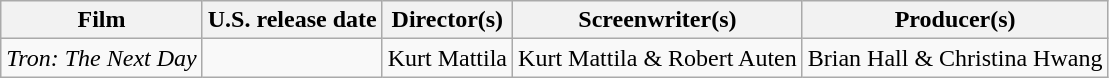<table class="wikitable plainrowheaders" style="text-align:center;">
<tr>
<th>Film</th>
<th>U.S. release date</th>
<th>Director(s)</th>
<th>Screenwriter(s)</th>
<th>Producer(s)</th>
</tr>
<tr>
<td style="text-align:left"><em>Tron: The Next Day</em></td>
<td style="text-align:left"></td>
<td>Kurt Mattila</td>
<td>Kurt Mattila & Robert Auten</td>
<td>Brian Hall & Christina Hwang</td>
</tr>
</table>
